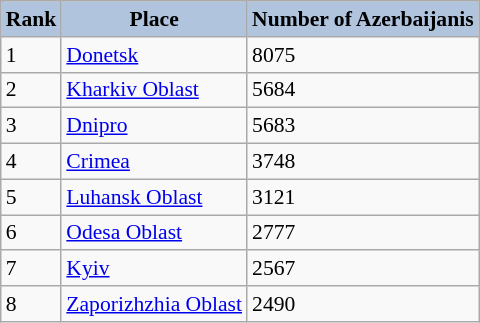<table class="wikitable" style="font-size:90%;">
<tr>
<th style="background:#B0C4DE;">Rank</th>
<th style="background:#B0C4DE;">Place</th>
<th style="background:#B0C4DE;">Number of Azerbaijanis</th>
</tr>
<tr>
<td>1</td>
<td><a href='#'>Donetsk</a></td>
<td>8075</td>
</tr>
<tr>
<td>2</td>
<td><a href='#'>Kharkiv Oblast</a></td>
<td>5684</td>
</tr>
<tr>
<td>3</td>
<td><a href='#'>Dnipro</a></td>
<td>5683</td>
</tr>
<tr>
<td>4</td>
<td><a href='#'>Crimea</a></td>
<td>3748</td>
</tr>
<tr>
<td>5</td>
<td><a href='#'>Luhansk Oblast</a></td>
<td>3121</td>
</tr>
<tr>
<td>6</td>
<td><a href='#'>Odesa Oblast</a></td>
<td>2777</td>
</tr>
<tr>
<td>7</td>
<td><a href='#'>Kyiv</a></td>
<td>2567</td>
</tr>
<tr>
<td>8</td>
<td><a href='#'>Zaporizhzhia Oblast</a></td>
<td>2490</td>
</tr>
</table>
